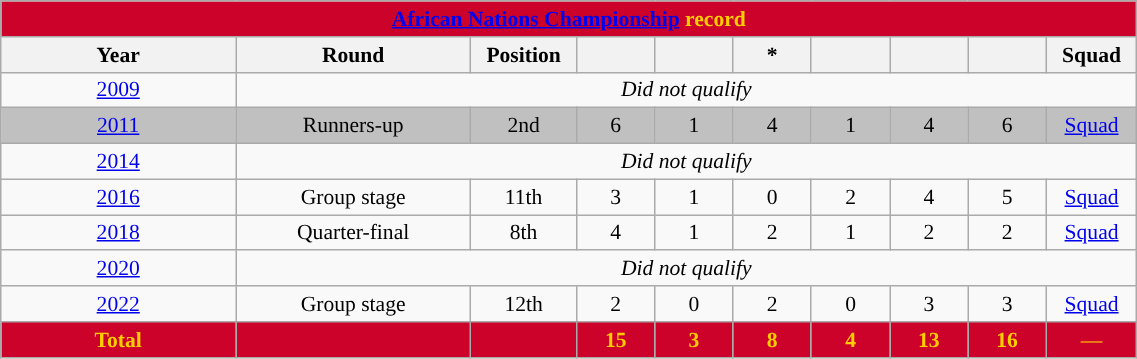<table class="wikitable" style="font-size:90%; text-align:center;" width="60%">
<tr>
<th colspan="10" style="background:#CD022B; color:#FFCC00; "><a href='#'><span>African Nations Championship</span></a> record</th>
</tr>
<tr>
<th width="15%">Year</th>
<th width="15%">Round</th>
<th width="5%">Position</th>
<th width="5%"></th>
<th width="5%"></th>
<th width="5%">*</th>
<th width="5%"></th>
<th width="5%"></th>
<th width="5%"></th>
<th width="5%">Squad</th>
</tr>
<tr>
<td> <a href='#'>2009</a></td>
<td colspan="9"><em>Did not qualify</em></td>
</tr>
<tr style="background:silver">
<td> <a href='#'>2011</a></td>
<td>Runners-up</td>
<td>2nd</td>
<td>6</td>
<td>1</td>
<td>4</td>
<td>1</td>
<td>4</td>
<td>6</td>
<td><a href='#'>Squad</a></td>
</tr>
<tr>
<td> <a href='#'>2014</a></td>
<td colspan="9"><em>Did not qualify</em></td>
</tr>
<tr>
<td> <a href='#'>2016</a></td>
<td>Group stage</td>
<td>11th</td>
<td>3</td>
<td>1</td>
<td>0</td>
<td>2</td>
<td>4</td>
<td>5</td>
<td><a href='#'>Squad</a></td>
</tr>
<tr>
<td> <a href='#'>2018</a></td>
<td>Quarter-final</td>
<td>8th</td>
<td>4</td>
<td>1</td>
<td>2</td>
<td>1</td>
<td>2</td>
<td>2</td>
<td><a href='#'>Squad</a></td>
</tr>
<tr>
<td> <a href='#'>2020</a></td>
<td colspan="9"><em>Did not qualify</em></td>
</tr>
<tr>
<td> <a href='#'>2022</a></td>
<td>Group stage</td>
<td>12th</td>
<td>2</td>
<td>0</td>
<td>2</td>
<td>0</td>
<td>3</td>
<td>3</td>
<td><a href='#'>Squad</a></td>
</tr>
<tr>
<th style="background:#CD022B; color:#FFCC00; ">Total</th>
<th style="background:#CD022B; color:#FFCC00; "></th>
<th style="background:#CD022B; color:#FFCC00; "></th>
<th style="background:#CD022B; color:#FFCC00; ">15</th>
<th style="background:#CD022B; color:#FFCC00; ">3</th>
<th style="background:#CD022B; color:#FFCC00; ">8</th>
<th style="background:#CD022B; color:#FFCC00; ">4</th>
<th style="background:#CD022B; color:#FFCC00; ">13</th>
<th style="background:#CD022B; color:#FFCC00; ">16</th>
<td style="background:#CD022B; color:#FFCC00; ">—</td>
</tr>
</table>
